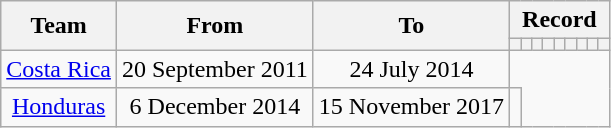<table class="wikitable" style="text-align: center">
<tr>
<th rowspan="2">Team</th>
<th rowspan="2">From</th>
<th rowspan="2">To</th>
<th colspan="9">Record</th>
</tr>
<tr>
<th></th>
<th></th>
<th></th>
<th></th>
<th></th>
<th></th>
<th></th>
<th></th>
<th></th>
</tr>
<tr>
<td><a href='#'>Costa Rica</a></td>
<td>20 September 2011</td>
<td>24 July 2014<br></td>
</tr>
<tr>
<td><a href='#'>Honduras</a></td>
<td>6 December 2014</td>
<td>15 November 2017<br></td>
<td></td>
</tr>
</table>
